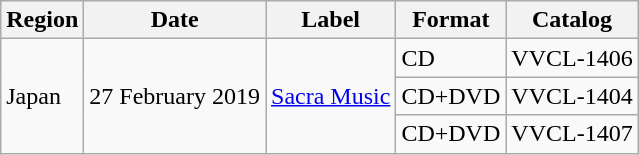<table class="wikitable">
<tr>
<th>Region</th>
<th>Date</th>
<th>Label</th>
<th>Format</th>
<th>Catalog</th>
</tr>
<tr>
<td rowspan="3">Japan</td>
<td rowspan="3">27 February 2019</td>
<td rowspan="3"><a href='#'>Sacra Music</a></td>
<td>CD</td>
<td>VVCL-1406</td>
</tr>
<tr>
<td>CD+DVD</td>
<td>VVCL-1404</td>
</tr>
<tr>
<td>CD+DVD</td>
<td>VVCL-1407</td>
</tr>
</table>
